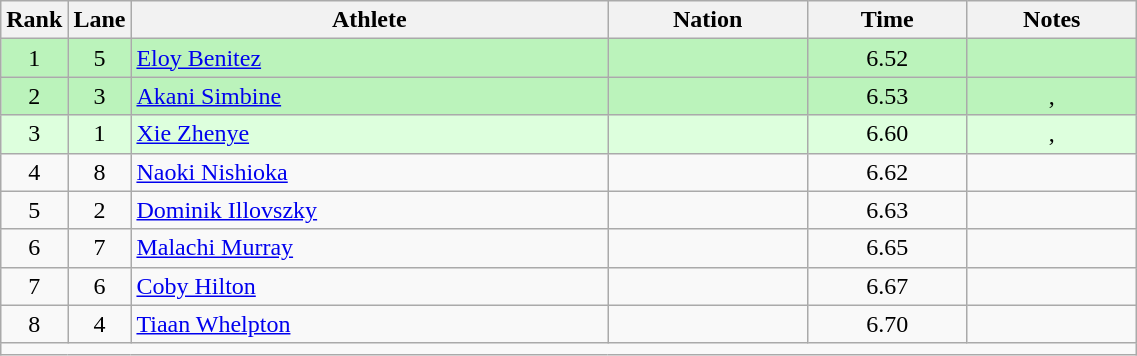<table class="wikitable sortable" style="text-align:center;width: 60%;">
<tr>
<th scope="col" style="width: 10px;">Rank</th>
<th scope="col" style="width: 10px;">Lane</th>
<th scope="col">Athlete</th>
<th scope="col">Nation</th>
<th scope="col">Time</th>
<th scope="col">Notes</th>
</tr>
<tr bgcolor=bbf3bb>
<td>1</td>
<td>5</td>
<td align=left><a href='#'>Eloy Benitez</a></td>
<td align=left></td>
<td>6.52</td>
<td></td>
</tr>
<tr bgcolor=bbf3bb>
<td>2</td>
<td>3</td>
<td align=left><a href='#'>Akani Simbine</a></td>
<td align=left></td>
<td>6.53</td>
<td>, </td>
</tr>
<tr bgcolor=ddffdd>
<td>3</td>
<td>1</td>
<td align=left><a href='#'>Xie Zhenye</a></td>
<td align=left></td>
<td>6.60</td>
<td>, </td>
</tr>
<tr>
<td>4</td>
<td>8</td>
<td align=left><a href='#'>Naoki Nishioka</a></td>
<td align=left></td>
<td>6.62</td>
<td></td>
</tr>
<tr>
<td>5</td>
<td>2</td>
<td align=left><a href='#'>Dominik Illovszky</a></td>
<td align=left></td>
<td>6.63</td>
<td></td>
</tr>
<tr>
<td>6</td>
<td>7</td>
<td align=left><a href='#'>Malachi Murray</a></td>
<td align=left></td>
<td>6.65</td>
<td></td>
</tr>
<tr>
<td>7</td>
<td>6</td>
<td align=left><a href='#'>Coby Hilton</a></td>
<td align=left></td>
<td>6.67</td>
<td></td>
</tr>
<tr>
<td>8</td>
<td>4</td>
<td align=left><a href='#'>Tiaan Whelpton</a></td>
<td align=left></td>
<td>6.70</td>
<td></td>
</tr>
<tr class="sortbottom">
<td colspan="6"></td>
</tr>
</table>
